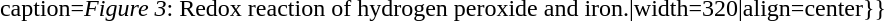<table style="margin-left: auto; margin-right: auto; border: none;">
<tr>
<td>caption=<em>Figure 3</em>: Redox reaction of hydrogen peroxide and iron.|width=320|align=center}}</td>
</tr>
</table>
